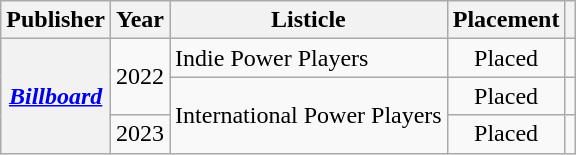<table class="wikitable plainrowheaders sortable" style="text-align:center">
<tr>
<th scope="col">Publisher</th>
<th scope="col">Year</th>
<th scope="col">Listicle</th>
<th scope="col">Placement</th>
<th scope="col" class="unsortable"></th>
</tr>
<tr>
<th scope="row" rowspan="3"><em><a href='#'>Billboard</a></em></th>
<td rowspan="2">2022</td>
<td style="text-align:left">Indie Power Players</td>
<td>Placed</td>
<td></td>
</tr>
<tr>
<td style="text-align:left" rowspan="2">International Power Players</td>
<td>Placed</td>
<td></td>
</tr>
<tr>
<td>2023</td>
<td>Placed</td>
<td></td>
</tr>
</table>
